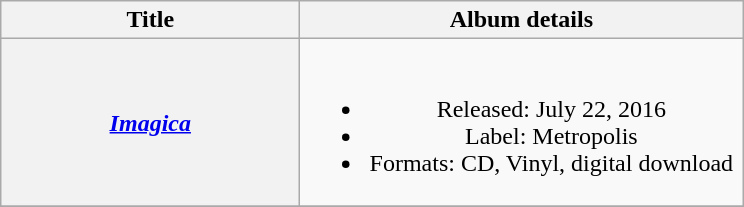<table class="wikitable plainrowheaders" style="text-align:center;">
<tr>
<th scope="col" style="width:12em;">Title</th>
<th scope="col" style="width:18em;">Album details</th>
</tr>
<tr>
<th scope="row"><em><a href='#'>Imagica</a></em></th>
<td><br><ul><li>Released: July 22, 2016</li><li>Label: Metropolis</li><li>Formats: CD, Vinyl, digital download</li></ul></td>
</tr>
<tr>
</tr>
</table>
